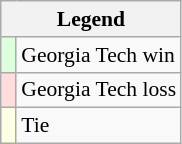<table class="wikitable" style="font-size:90%">
<tr>
<th colspan="2">Legend</th>
</tr>
<tr>
<td bgcolor="#ddffdd"> </td>
<td>Georgia Tech win</td>
</tr>
<tr>
<td bgcolor="#ffdddd"> </td>
<td>Georgia Tech loss</td>
</tr>
<tr>
<td bgcolor="#ffffe6"> </td>
<td>Tie</td>
</tr>
</table>
